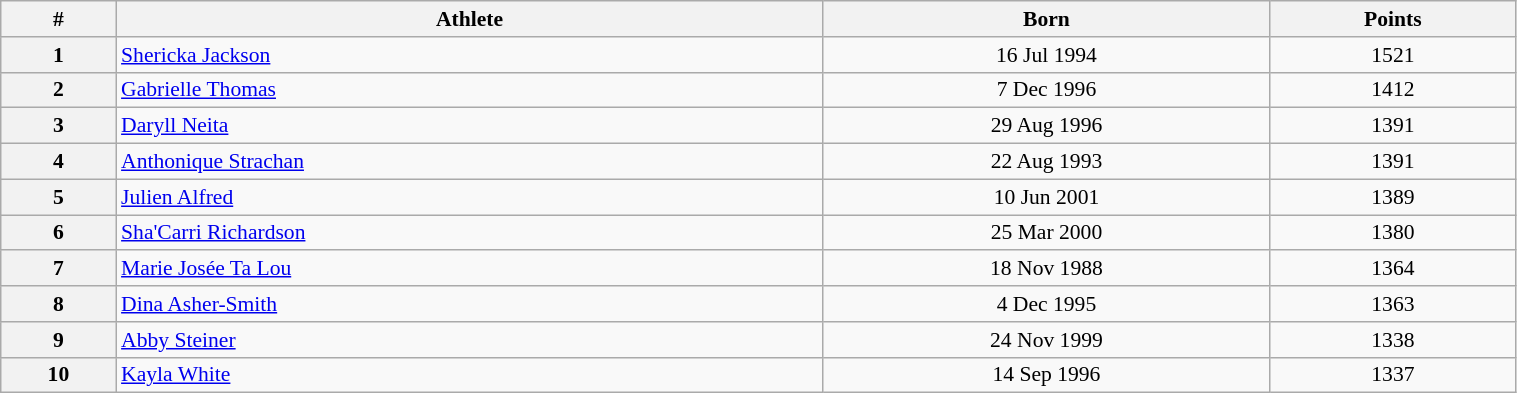<table class="wikitable" width=80% style="font-size:90%; text-align:center;">
<tr>
<th>#</th>
<th>Athlete</th>
<th>Born</th>
<th>Points</th>
</tr>
<tr>
<th>1</th>
<td align=left> <a href='#'>Shericka Jackson</a></td>
<td>16 Jul 1994</td>
<td>1521</td>
</tr>
<tr>
<th>2</th>
<td align=left> <a href='#'>Gabrielle Thomas</a></td>
<td>7 Dec 1996</td>
<td>1412</td>
</tr>
<tr>
<th>3</th>
<td align=left> <a href='#'>Daryll Neita</a></td>
<td>29 Aug 1996</td>
<td>1391</td>
</tr>
<tr>
<th>4</th>
<td align=left> <a href='#'>Anthonique Strachan</a></td>
<td>22 Aug 1993</td>
<td>1391</td>
</tr>
<tr>
<th>5</th>
<td align=left> <a href='#'>Julien Alfred</a></td>
<td>10 Jun 2001</td>
<td>1389</td>
</tr>
<tr>
<th>6</th>
<td align=left> <a href='#'>Sha'Carri Richardson</a></td>
<td>25 Mar 2000</td>
<td>1380</td>
</tr>
<tr>
<th>7</th>
<td align=left> <a href='#'>Marie Josée Ta Lou</a></td>
<td>18 Nov 1988</td>
<td>1364</td>
</tr>
<tr>
<th>8</th>
<td align=left> <a href='#'>Dina Asher-Smith</a></td>
<td>4 Dec 1995</td>
<td>1363</td>
</tr>
<tr>
<th>9</th>
<td align=left> <a href='#'>Abby Steiner</a></td>
<td>24 Nov 1999</td>
<td>1338</td>
</tr>
<tr>
<th>10</th>
<td align=left> <a href='#'>Kayla White</a></td>
<td>14 Sep 1996</td>
<td>1337</td>
</tr>
</table>
